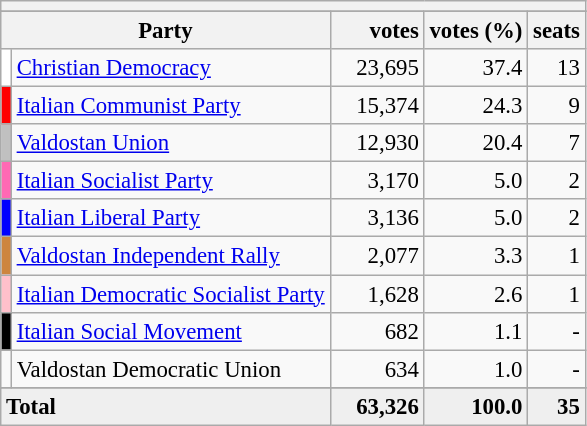<table class="wikitable" style="font-size:95%">
<tr>
<th colspan=5></th>
</tr>
<tr>
</tr>
<tr bgcolor="EFEFEF">
<th colspan=2>Party</th>
<th>      votes</th>
<th>votes (%)</th>
<th>seats</th>
</tr>
<tr>
<td bgcolor=White></td>
<td><a href='#'>Christian Democracy</a></td>
<td align=right>23,695</td>
<td align=right>37.4</td>
<td align=right>13</td>
</tr>
<tr>
<td bgcolor=Red></td>
<td><a href='#'>Italian Communist Party</a></td>
<td align=right>15,374</td>
<td align=right>24.3</td>
<td align=right>9</td>
</tr>
<tr>
<td bgcolor=Silver></td>
<td><a href='#'>Valdostan Union</a></td>
<td align=right>12,930</td>
<td align=right>20.4</td>
<td align=right>7</td>
</tr>
<tr>
<td bgcolor=Hotpink></td>
<td><a href='#'>Italian Socialist Party</a></td>
<td align=right>3,170</td>
<td align=right>5.0</td>
<td align=right>2</td>
</tr>
<tr>
<td bgcolor=Blue></td>
<td><a href='#'>Italian Liberal Party</a></td>
<td align=right>3,136</td>
<td align=right>5.0</td>
<td align=right>2</td>
</tr>
<tr>
<td bgcolor=Peru></td>
<td><a href='#'>Valdostan Independent Rally</a></td>
<td align=right>2,077</td>
<td align=right>3.3</td>
<td align=right>1</td>
</tr>
<tr>
<td bgcolor=Pink></td>
<td><a href='#'>Italian Democratic Socialist Party</a></td>
<td align=right>1,628</td>
<td align=right>2.6</td>
<td align=right>1</td>
</tr>
<tr>
<td bgcolor=Black></td>
<td><a href='#'>Italian Social Movement</a></td>
<td align=right>682</td>
<td align=right>1.1</td>
<td align=right>-</td>
</tr>
<tr>
<td bgcolor=></td>
<td>Valdostan Democratic Union</td>
<td align=right>634</td>
<td align=right>1.0</td>
<td align=right>-</td>
</tr>
<tr>
</tr>
<tr bgcolor="EFEFEF">
<td colspan=2><strong>Total</strong></td>
<td align=right><strong>63,326</strong></td>
<td align=right><strong>100.0</strong></td>
<td align=right><strong>35</strong></td>
</tr>
</table>
